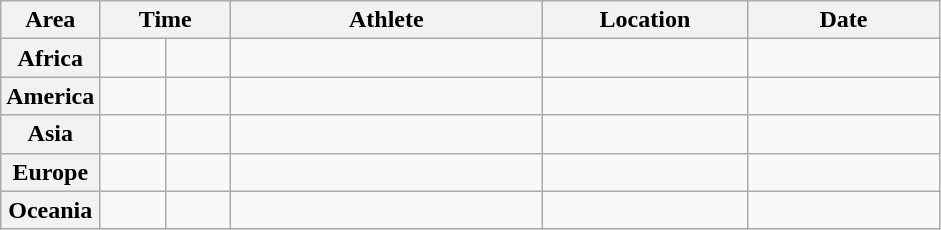<table class="wikitable">
<tr>
<th width="45">Area</th>
<th width="80" colspan="2">Time</th>
<th width="200">Athlete</th>
<th width="130">Location</th>
<th width="120">Date</th>
</tr>
<tr>
<th>Africa</th>
<td align="center"></td>
<td align="center"></td>
<td></td>
<td></td>
<td align="right"></td>
</tr>
<tr>
<th>America</th>
<td align="center"></td>
<td align="center"></td>
<td></td>
<td></td>
<td align="right"></td>
</tr>
<tr>
<th>Asia</th>
<td align="center"></td>
<td align="center"></td>
<td></td>
<td></td>
<td align="right"></td>
</tr>
<tr>
<th>Europe</th>
<td align="center"></td>
<td align="center"></td>
<td></td>
<td></td>
<td align="right"></td>
</tr>
<tr>
<th>Oceania</th>
<td align="center"></td>
<td align="center"></td>
<td></td>
<td></td>
<td align="right"></td>
</tr>
</table>
